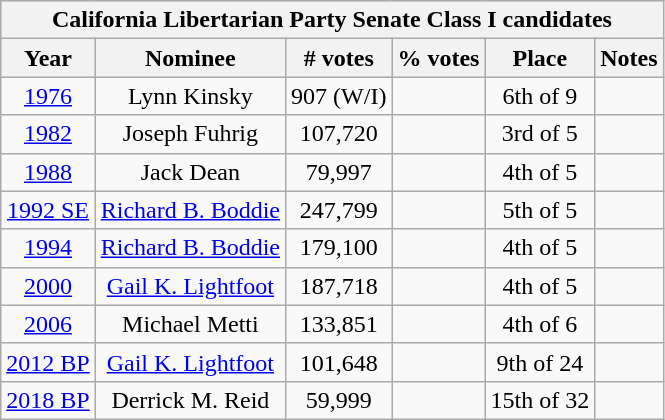<table class=wikitable style="text-align:center;">
<tr style="background:lightgrey;">
<th colspan="9">California Libertarian Party Senate Class I candidates</th>
</tr>
<tr style="background:lightgrey;">
<th>Year</th>
<th>Nominee</th>
<th># votes</th>
<th>% votes</th>
<th>Place</th>
<th>Notes</th>
</tr>
<tr>
<td><a href='#'>1976</a></td>
<td>Lynn Kinsky</td>
<td>907 (W/I)</td>
<td></td>
<td>6th of 9</td>
<td></td>
</tr>
<tr>
<td><a href='#'>1982</a></td>
<td>Joseph Fuhrig</td>
<td>107,720</td>
<td></td>
<td>3rd of 5</td>
<td></td>
</tr>
<tr>
<td><a href='#'>1988</a></td>
<td>Jack Dean</td>
<td>79,997</td>
<td></td>
<td>4th of 5</td>
<td></td>
</tr>
<tr>
<td><a href='#'>1992 SE</a></td>
<td><a href='#'>Richard B. Boddie</a></td>
<td>247,799</td>
<td></td>
<td>5th of 5</td>
<td></td>
</tr>
<tr>
<td><a href='#'>1994</a></td>
<td><a href='#'>Richard B. Boddie</a></td>
<td>179,100</td>
<td></td>
<td>4th of 5</td>
<td></td>
</tr>
<tr>
<td><a href='#'>2000</a></td>
<td><a href='#'>Gail K. Lightfoot</a></td>
<td>187,718</td>
<td></td>
<td>4th of 5</td>
<td></td>
</tr>
<tr>
<td><a href='#'>2006</a></td>
<td>Michael Metti</td>
<td>133,851</td>
<td></td>
<td>4th of 6</td>
<td></td>
</tr>
<tr>
<td><a href='#'>2012 BP</a></td>
<td><a href='#'>Gail K. Lightfoot</a></td>
<td>101,648</td>
<td></td>
<td>9th of 24</td>
<td></td>
</tr>
<tr>
<td><a href='#'>2018 BP</a></td>
<td>Derrick M. Reid</td>
<td>59,999</td>
<td></td>
<td>15th of 32</td>
<td></td>
</tr>
</table>
